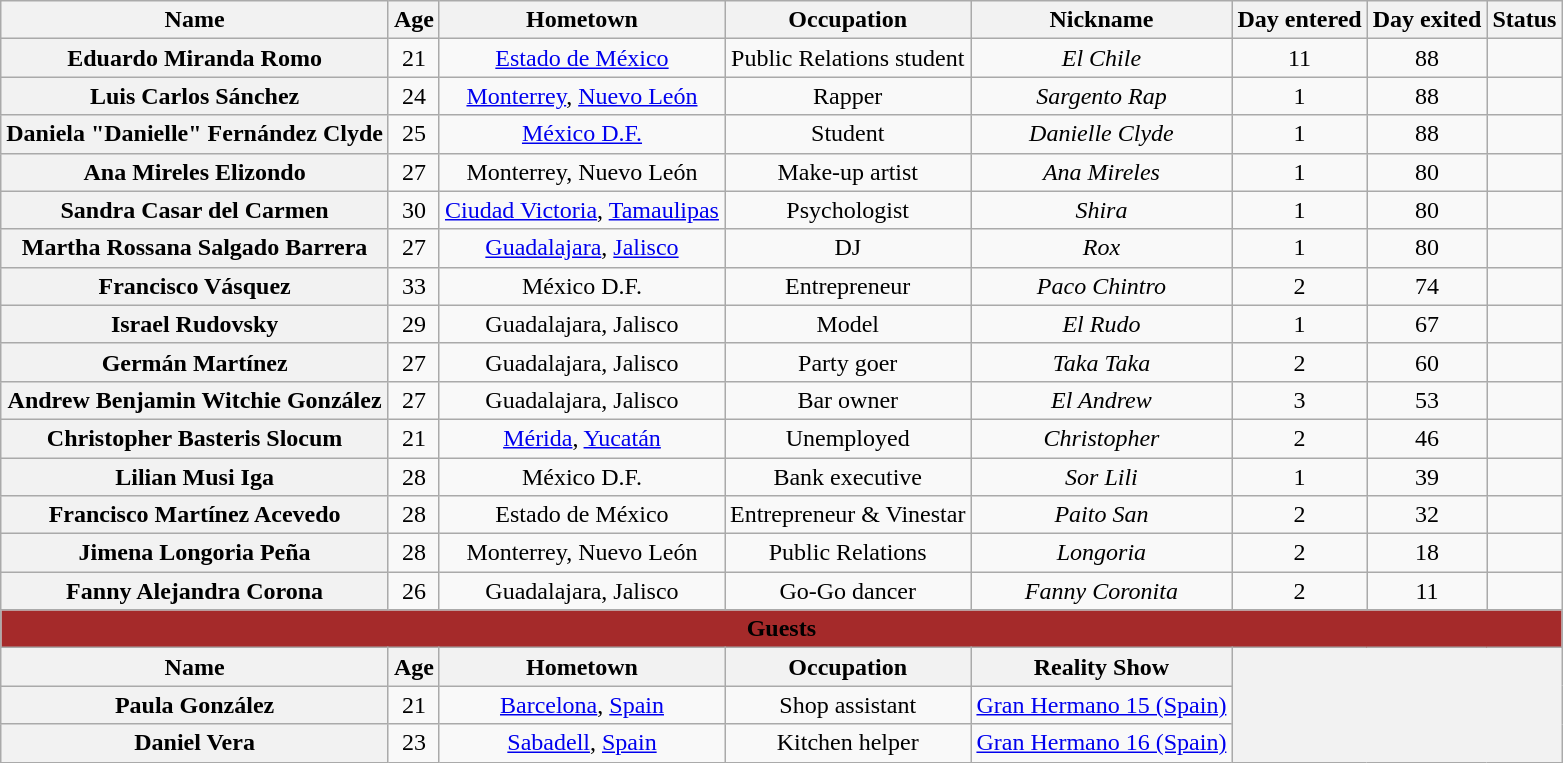<table class="wikitable" style="text-align:center">
<tr>
<th>Name</th>
<th>Age</th>
<th>Hometown</th>
<th>Occupation</th>
<th>Nickname</th>
<th>Day entered</th>
<th>Day exited</th>
<th>Status</th>
</tr>
<tr>
<th>Eduardo Miranda Romo</th>
<td>21</td>
<td><a href='#'>Estado de México</a></td>
<td>Public Relations student</td>
<td><em>El Chile</em></td>
<td>11</td>
<td>88</td>
<td></td>
</tr>
<tr>
<th>Luis Carlos Sánchez</th>
<td>24</td>
<td><a href='#'>Monterrey</a>, <a href='#'>Nuevo León</a></td>
<td>Rapper</td>
<td><em>Sargento Rap</em></td>
<td>1</td>
<td>88</td>
<td></td>
</tr>
<tr>
<th>Daniela "Danielle" Fernández Clyde</th>
<td>25</td>
<td><a href='#'>México D.F.</a></td>
<td>Student</td>
<td><em>Danielle Clyde</em></td>
<td>1</td>
<td>88</td>
<td></td>
</tr>
<tr>
<th>Ana Mireles Elizondo</th>
<td>27</td>
<td>Monterrey, Nuevo León</td>
<td>Make-up artist</td>
<td><em>Ana Mireles</em></td>
<td>1</td>
<td>80</td>
<td></td>
</tr>
<tr>
<th>Sandra Casar del Carmen</th>
<td>30</td>
<td><a href='#'>Ciudad Victoria</a>, <a href='#'>Tamaulipas</a></td>
<td>Psychologist</td>
<td><em>Shira</em></td>
<td>1</td>
<td>80</td>
<td></td>
</tr>
<tr>
<th>Martha Rossana Salgado Barrera</th>
<td>27</td>
<td><a href='#'>Guadalajara</a>, <a href='#'>Jalisco</a></td>
<td>DJ</td>
<td><em>Rox</em></td>
<td>1</td>
<td>80</td>
<td></td>
</tr>
<tr>
<th>Francisco Vásquez</th>
<td>33</td>
<td>México D.F.</td>
<td>Entrepreneur</td>
<td><em>Paco Chintro</em></td>
<td>2</td>
<td>74</td>
<td></td>
</tr>
<tr>
<th>Israel Rudovsky</th>
<td>29</td>
<td>Guadalajara, Jalisco</td>
<td>Model</td>
<td><em>El Rudo</em></td>
<td>1</td>
<td>67</td>
<td></td>
</tr>
<tr>
<th>Germán Martínez</th>
<td>27</td>
<td>Guadalajara, Jalisco</td>
<td>Party goer</td>
<td><em>Taka Taka</em></td>
<td>2</td>
<td>60</td>
<td></td>
</tr>
<tr>
<th>Andrew Benjamin Witchie González</th>
<td>27</td>
<td>Guadalajara, Jalisco</td>
<td>Bar owner</td>
<td><em>El Andrew</em></td>
<td>3</td>
<td>53</td>
<td></td>
</tr>
<tr>
<th>Christopher Basteris Slocum</th>
<td>21</td>
<td><a href='#'>Mérida</a>, <a href='#'>Yucatán</a></td>
<td>Unemployed</td>
<td><em>Christopher</em></td>
<td>2</td>
<td>46</td>
<td></td>
</tr>
<tr>
<th>Lilian Musi Iga</th>
<td>28</td>
<td>México D.F.</td>
<td>Bank executive</td>
<td><em>Sor Lili</em></td>
<td>1</td>
<td>39</td>
<td></td>
</tr>
<tr>
<th>Francisco Martínez Acevedo</th>
<td>28</td>
<td>Estado de México</td>
<td>Entrepreneur & Vinestar</td>
<td><em>Paito San</em></td>
<td>2</td>
<td>32</td>
<td></td>
</tr>
<tr>
<th>Jimena Longoria Peña</th>
<td>28</td>
<td>Monterrey, Nuevo León</td>
<td>Public Relations</td>
<td><em>Longoria</em></td>
<td>2</td>
<td>18</td>
<td></td>
</tr>
<tr>
<th>Fanny Alejandra Corona</th>
<td>26</td>
<td>Guadalajara, Jalisco</td>
<td>Go-Go dancer</td>
<td><em>Fanny Coronita</em></td>
<td>2</td>
<td>11</td>
<td></td>
</tr>
<tr>
<td colspan="8" bgcolor="#A52A2A"><span><strong>Guests</strong></span></td>
</tr>
<tr>
<th>Name</th>
<th>Age</th>
<th>Hometown</th>
<th>Occupation</th>
<th>Reality Show</th>
<th colspan="3" rowspan="3"></th>
</tr>
<tr>
<th>Paula González</th>
<td>21</td>
<td><a href='#'>Barcelona</a>, <a href='#'>Spain</a></td>
<td>Shop assistant</td>
<td><a href='#'>Gran Hermano 15 (Spain)</a></td>
</tr>
<tr>
<th>Daniel Vera</th>
<td>23</td>
<td><a href='#'>Sabadell</a>, <a href='#'>Spain</a></td>
<td>Kitchen helper</td>
<td><a href='#'>Gran Hermano 16 (Spain)</a></td>
</tr>
</table>
